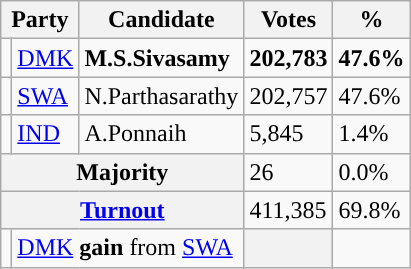<table class="wikitable">
<tr>
<th colspan="2">Party</th>
<th>Candidate</th>
<th>Votes</th>
<th>%</th>
</tr>
<tr>
<td></td>
<td><a href='#'>DMK</a></td>
<td><strong>M.S.Sivasamy</strong></td>
<td><strong>202,783</strong></td>
<td><strong>47.6%</strong></td>
</tr>
<tr>
<td></td>
<td><a href='#'>SWA</a></td>
<td>N.Parthasarathy</td>
<td>202,757</td>
<td>47.6%</td>
</tr>
<tr>
<td></td>
<td><a href='#'>IND</a></td>
<td>A.Ponnaih</td>
<td>5,845</td>
<td>1.4%</td>
</tr>
<tr>
<th colspan="3">Majority</th>
<td>26</td>
<td>0.0%</td>
</tr>
<tr>
<th colspan="3"><a href='#'>Turnout</a></th>
<td>411,385</td>
<td>69.8%</td>
</tr>
<tr>
<td></td>
<td colspan="2"><a href='#'>DMK</a> <strong>gain</strong> from <a href='#'>SWA</a></td>
<th></th>
<td></td>
</tr>
</table>
